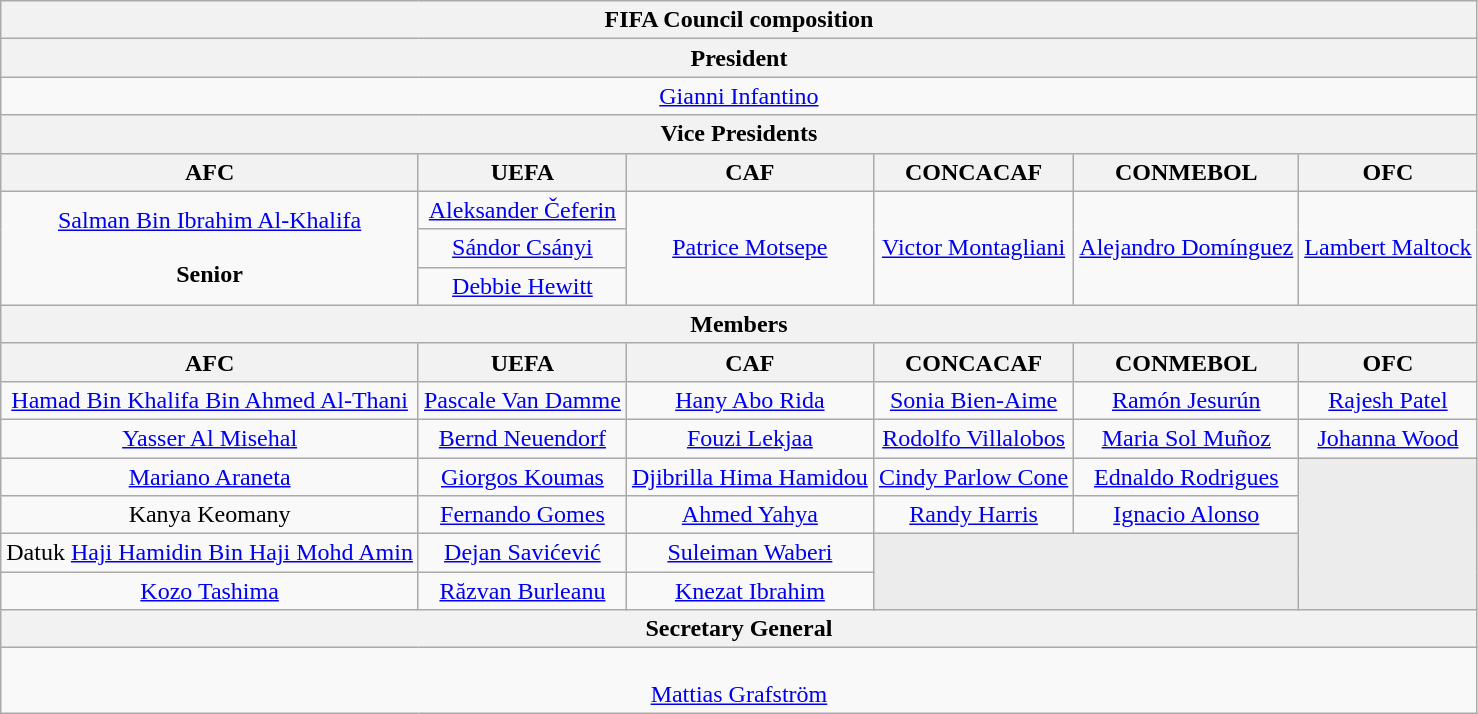<table class="wikitable">
<tr>
<th colspan="6" align=center bgcolor="#EFEFEF">FIFA Council composition</th>
</tr>
<tr>
<th colspan="6" align=center bgcolor="#EFEFEF"><strong>President</strong></th>
</tr>
<tr>
<td align=center colspan=6><a href='#'>Gianni Infantino</a><br></td>
</tr>
<tr>
<th colspan="6" align=center bgcolor="#EFEFEF"><strong>Vice Presidents</strong></th>
</tr>
<tr>
<th>AFC<br></th>
<th>UEFA<br></th>
<th>CAF<br></th>
<th>CONCACAF<br></th>
<th>CONMEBOL<br></th>
<th>OFC<br></th>
</tr>
<tr>
<td rowspan="3" align="center"><a href='#'>Salman Bin Ibrahim Al-Khalifa</a><br><br><strong>Senior</strong></td>
<td align=center><a href='#'>Aleksander Čeferin</a><br></td>
<td rowspan="3" align="center"><a href='#'>Patrice Motsepe</a><br></td>
<td rowspan="3" align="center"><a href='#'>Victor Montagliani</a><br></td>
<td rowspan="3" align="center"><a href='#'>Alejandro Domínguez</a><br></td>
<td rowspan="3" align="center"><a href='#'>Lambert Maltock</a><br></td>
</tr>
<tr>
<td align=center><a href='#'>Sándor Csányi</a><br></td>
</tr>
<tr>
<td align=center><a href='#'>Debbie Hewitt</a><br></td>
</tr>
<tr>
<th colspan="6" align=center bgcolor="#EFEFEF"><strong>Members</strong></th>
</tr>
<tr>
<th>AFC<br></th>
<th>UEFA<br></th>
<th>CAF<br></th>
<th>CONCACAF<br></th>
<th>CONMEBOL<br></th>
<th>OFC<br></th>
</tr>
<tr>
<td align=center><a href='#'>Hamad Bin Khalifa Bin Ahmed Al-Thani</a><br></td>
<td align=center><a href='#'>Pascale Van Damme</a><br></td>
<td align=center><a href='#'>Hany Abo Rida</a><br></td>
<td align=center><a href='#'>Sonia Bien-Aime</a><br></td>
<td align=center><a href='#'>Ramón Jesurún</a><br></td>
<td align=center><a href='#'>Rajesh Patel</a><br></td>
</tr>
<tr>
<td align=center><a href='#'>Yasser Al Misehal</a><br></td>
<td align=center><a href='#'>Bernd Neuendorf</a><br></td>
<td align=center><a href='#'>Fouzi Lekjaa</a><br></td>
<td align=center><a href='#'>Rodolfo Villalobos</a><br></td>
<td align=center><a href='#'>Maria Sol Muñoz</a><br></td>
<td align=center><a href='#'>Johanna Wood</a><br></td>
</tr>
<tr>
<td align=center><a href='#'>Mariano Araneta</a><br></td>
<td align=center><a href='#'>Giorgos Koumas</a><br></td>
<td align=center><a href='#'>Djibrilla Hima Hamidou</a><br></td>
<td align=center><a href='#'>Cindy Parlow Cone</a><br></td>
<td align=center><a href='#'>Ednaldo Rodrigues</a><br></td>
<td align=center rowspan=4 style="background: #ececec"></td>
</tr>
<tr>
<td align=center>Kanya Keomany<br></td>
<td align=center><a href='#'>Fernando Gomes</a><br></td>
<td align=center><a href='#'>Ahmed Yahya</a><br></td>
<td align=center><a href='#'>Randy Harris</a><br></td>
<td align=center><a href='#'>Ignacio Alonso</a><br></td>
</tr>
<tr>
<td align=center>Datuk <a href='#'>Haji Hamidin Bin Haji Mohd Amin</a><br></td>
<td align=center><a href='#'>Dejan Savićević</a><br></td>
<td align=center><a href='#'>Suleiman Waberi</a><br></td>
<td colspan="3" rowspan="2" align="center" style="background: #ececec"></td>
</tr>
<tr>
<td align=center><a href='#'>Kozo Tashima</a><br></td>
<td align=center><a href='#'>Răzvan Burleanu</a><br></td>
<td align=center><a href='#'>Knezat Ibrahim</a><br></td>
</tr>
<tr>
<th colspan="6" align=center bgcolor="#EFEFEF"><strong>Secretary General</strong></th>
</tr>
<tr>
<td align=center colspan=6><br><a href='#'>Mattias Grafström</a><br></td>
</tr>
</table>
